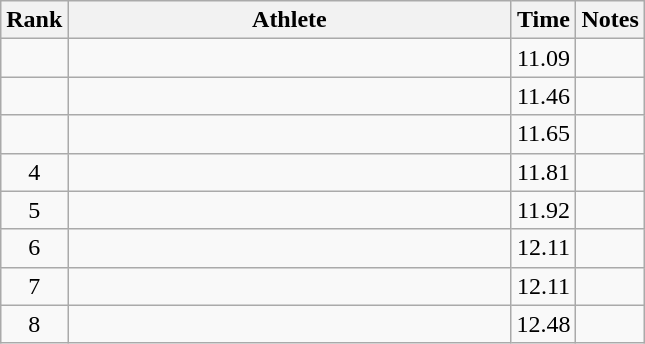<table class="wikitable" style="text-align:center">
<tr>
<th>Rank</th>
<th Style="width:18em">Athlete</th>
<th>Time</th>
<th>Notes</th>
</tr>
<tr>
<td></td>
<td style="text-align:left"></td>
<td>11.09</td>
<td></td>
</tr>
<tr>
<td></td>
<td style="text-align:left"></td>
<td>11.46</td>
<td></td>
</tr>
<tr>
<td></td>
<td style="text-align:left"></td>
<td>11.65</td>
<td></td>
</tr>
<tr>
<td>4</td>
<td style="text-align:left"></td>
<td>11.81</td>
<td></td>
</tr>
<tr>
<td>5</td>
<td style="text-align:left"></td>
<td>11.92</td>
<td></td>
</tr>
<tr>
<td>6</td>
<td style="text-align:left"></td>
<td>12.11</td>
<td></td>
</tr>
<tr>
<td>7</td>
<td style="text-align:left"></td>
<td>12.11</td>
<td></td>
</tr>
<tr>
<td>8</td>
<td style="text-align:left"></td>
<td>12.48</td>
<td></td>
</tr>
</table>
